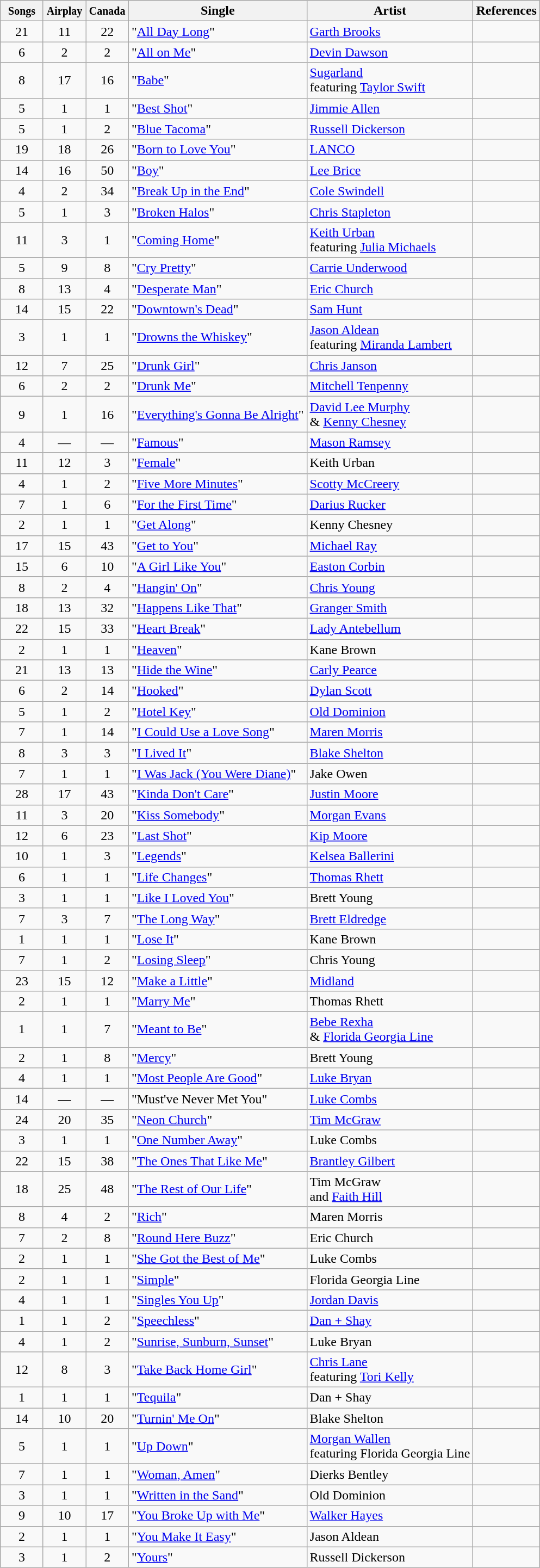<table class="wikitable sortable">
<tr>
<th width="45"><small>Songs</small></th>
<th width="45"><small>Airplay</small></th>
<th width="45"><small>Canada</small></th>
<th width=auto>Single</th>
<th width=auto>Artist</th>
<th width=auto>References</th>
</tr>
<tr>
<td align=center>21</td>
<td align=center>11</td>
<td align=center>22</td>
<td>"<a href='#'>All Day Long</a>"</td>
<td><a href='#'>Garth Brooks</a></td>
<td></td>
</tr>
<tr>
<td align=center>6</td>
<td align=center>2</td>
<td align=center>2</td>
<td>"<a href='#'>All on Me</a>"</td>
<td><a href='#'>Devin Dawson</a></td>
<td></td>
</tr>
<tr>
<td align=center>8</td>
<td align=center>17</td>
<td align=center>16</td>
<td>"<a href='#'>Babe</a>"</td>
<td><a href='#'>Sugarland</a> <br> featuring <a href='#'>Taylor Swift</a></td>
<td></td>
</tr>
<tr>
<td align=center>5</td>
<td align=center>1</td>
<td align=center>1</td>
<td>"<a href='#'>Best Shot</a>"</td>
<td><a href='#'>Jimmie Allen</a></td>
<td></td>
</tr>
<tr>
<td align=center>5</td>
<td align=center>1</td>
<td align=center>2</td>
<td>"<a href='#'>Blue Tacoma</a>"</td>
<td><a href='#'>Russell Dickerson</a></td>
<td></td>
</tr>
<tr>
<td align=center>19</td>
<td align=center>18</td>
<td align=center>26</td>
<td>"<a href='#'>Born to Love You</a>"</td>
<td><a href='#'>LANCO</a></td>
<td></td>
</tr>
<tr>
<td align=center>14</td>
<td align=center>16</td>
<td align=center>50</td>
<td>"<a href='#'>Boy</a>"</td>
<td><a href='#'>Lee Brice</a></td>
<td></td>
</tr>
<tr>
<td align=center>4</td>
<td align=center>2</td>
<td align=center>34</td>
<td>"<a href='#'>Break Up in the End</a>"</td>
<td><a href='#'>Cole Swindell</a></td>
<td></td>
</tr>
<tr>
<td align=center>5</td>
<td align=center>1</td>
<td align=center>3</td>
<td>"<a href='#'>Broken Halos</a>"</td>
<td><a href='#'>Chris Stapleton</a></td>
<td></td>
</tr>
<tr>
<td align=center>11</td>
<td align=center>3</td>
<td align=center>1</td>
<td>"<a href='#'>Coming Home</a>"</td>
<td><a href='#'>Keith Urban</a> <br> featuring <a href='#'>Julia Michaels</a></td>
<td></td>
</tr>
<tr>
<td align=center>5</td>
<td align=center>9</td>
<td align=center>8</td>
<td>"<a href='#'>Cry Pretty</a>"</td>
<td><a href='#'>Carrie Underwood</a></td>
<td></td>
</tr>
<tr>
<td align=center>8</td>
<td align=center>13</td>
<td align=center>4</td>
<td>"<a href='#'>Desperate Man</a>"</td>
<td><a href='#'>Eric Church</a></td>
<td></td>
</tr>
<tr>
<td align=center>14</td>
<td align=center>15</td>
<td align=center>22</td>
<td>"<a href='#'>Downtown's Dead</a>"</td>
<td><a href='#'>Sam Hunt</a></td>
<td></td>
</tr>
<tr>
<td align=center>3</td>
<td align=center>1</td>
<td align=center>1</td>
<td>"<a href='#'>Drowns the Whiskey</a>"</td>
<td><a href='#'>Jason Aldean</a> <br> featuring <a href='#'>Miranda Lambert</a></td>
<td></td>
</tr>
<tr>
<td align=center>12</td>
<td align=center>7</td>
<td align=center>25</td>
<td>"<a href='#'>Drunk Girl</a>"</td>
<td><a href='#'>Chris Janson</a></td>
<td></td>
</tr>
<tr>
<td align=center>6</td>
<td align=center>2</td>
<td align=center>2</td>
<td>"<a href='#'>Drunk Me</a>"</td>
<td><a href='#'>Mitchell Tenpenny</a></td>
<td></td>
</tr>
<tr>
<td align=center>9</td>
<td align=center>1</td>
<td align=center>16</td>
<td>"<a href='#'>Everything's Gonna Be Alright</a>"</td>
<td><a href='#'>David Lee Murphy</a> <br> & <a href='#'>Kenny Chesney</a></td>
<td></td>
</tr>
<tr>
<td align=center>4</td>
<td align=center>—</td>
<td align=center>—</td>
<td>"<a href='#'>Famous</a>"</td>
<td><a href='#'>Mason Ramsey</a></td>
<td></td>
</tr>
<tr>
<td align=center>11</td>
<td align=center>12</td>
<td align=center>3</td>
<td>"<a href='#'>Female</a>"</td>
<td>Keith Urban</td>
<td></td>
</tr>
<tr>
<td align=center>4</td>
<td align=center>1</td>
<td align=center>2</td>
<td>"<a href='#'>Five More Minutes</a>"</td>
<td><a href='#'>Scotty McCreery</a></td>
<td></td>
</tr>
<tr>
<td align=center>7</td>
<td align=center>1</td>
<td align=center>6</td>
<td>"<a href='#'>For the First Time</a>"</td>
<td><a href='#'>Darius Rucker</a></td>
<td></td>
</tr>
<tr>
<td align=center>2</td>
<td align=center>1</td>
<td align=center>1</td>
<td>"<a href='#'>Get Along</a>"</td>
<td>Kenny Chesney</td>
<td></td>
</tr>
<tr>
<td align=center>17</td>
<td align=center>15</td>
<td align=center>43</td>
<td>"<a href='#'>Get to You</a>"</td>
<td><a href='#'>Michael Ray</a></td>
<td></td>
</tr>
<tr>
<td align=center>15</td>
<td align=center>6</td>
<td align=center>10</td>
<td>"<a href='#'>A Girl Like You</a>"</td>
<td><a href='#'>Easton Corbin</a></td>
<td></td>
</tr>
<tr>
<td align=center>8</td>
<td align=center>2</td>
<td align=center>4</td>
<td>"<a href='#'>Hangin' On</a>"</td>
<td><a href='#'>Chris Young</a></td>
<td></td>
</tr>
<tr>
<td align=center>18</td>
<td align=center>13</td>
<td align=center>32</td>
<td>"<a href='#'>Happens Like That</a>"</td>
<td><a href='#'>Granger Smith</a></td>
<td></td>
</tr>
<tr>
<td align=center>22</td>
<td align=center>15</td>
<td align=center>33</td>
<td>"<a href='#'>Heart Break</a>"</td>
<td><a href='#'>Lady Antebellum</a></td>
<td></td>
</tr>
<tr>
<td align=center>2</td>
<td align=center>1</td>
<td align=center>1</td>
<td>"<a href='#'>Heaven</a>"</td>
<td>Kane Brown</td>
<td></td>
</tr>
<tr>
<td align=center>21</td>
<td align=center>13</td>
<td align=center>13</td>
<td>"<a href='#'>Hide the Wine</a>"</td>
<td><a href='#'>Carly Pearce</a></td>
<td></td>
</tr>
<tr>
<td align=center>6</td>
<td align=center>2</td>
<td align=center>14</td>
<td>"<a href='#'>Hooked</a>"</td>
<td><a href='#'>Dylan Scott</a></td>
<td></td>
</tr>
<tr>
<td align=center>5</td>
<td align=center>1</td>
<td align=center>2</td>
<td>"<a href='#'>Hotel Key</a>"</td>
<td><a href='#'>Old Dominion</a></td>
<td></td>
</tr>
<tr>
<td align=center>7</td>
<td align=center>1</td>
<td align=center>14</td>
<td>"<a href='#'>I Could Use a Love Song</a>"</td>
<td><a href='#'>Maren Morris</a></td>
<td></td>
</tr>
<tr>
<td align=center>8</td>
<td align=center>3</td>
<td align=center>3</td>
<td>"<a href='#'>I Lived It</a>"</td>
<td><a href='#'>Blake Shelton</a></td>
<td></td>
</tr>
<tr>
<td align=center>7</td>
<td align=center>1</td>
<td align=center>1</td>
<td>"<a href='#'>I Was Jack (You Were Diane)</a>"</td>
<td>Jake Owen</td>
<td></td>
</tr>
<tr>
<td align=center>28</td>
<td align=center>17</td>
<td align=center>43</td>
<td>"<a href='#'>Kinda Don't Care</a>"</td>
<td><a href='#'>Justin Moore</a></td>
<td></td>
</tr>
<tr>
<td align=center>11</td>
<td align=center>3</td>
<td align=center>20</td>
<td>"<a href='#'>Kiss Somebody</a>"</td>
<td><a href='#'>Morgan Evans</a></td>
<td></td>
</tr>
<tr>
<td align=center>12</td>
<td align=center>6</td>
<td align=center>23</td>
<td>"<a href='#'>Last Shot</a>"</td>
<td><a href='#'>Kip Moore</a></td>
<td></td>
</tr>
<tr>
<td align=center>10</td>
<td align=center>1</td>
<td align=center>3</td>
<td>"<a href='#'>Legends</a>"</td>
<td><a href='#'>Kelsea Ballerini</a></td>
<td></td>
</tr>
<tr>
<td align=center>6</td>
<td align=center>1</td>
<td align=center>1</td>
<td>"<a href='#'>Life Changes</a>"</td>
<td><a href='#'>Thomas Rhett</a></td>
<td></td>
</tr>
<tr>
<td align=center>3</td>
<td align=center>1</td>
<td align=center>1</td>
<td>"<a href='#'>Like I Loved You</a>"</td>
<td>Brett Young</td>
<td></td>
</tr>
<tr>
<td align=center>7</td>
<td align=center>3</td>
<td align=center>7</td>
<td>"<a href='#'>The Long Way</a>"</td>
<td><a href='#'>Brett Eldredge</a></td>
<td></td>
</tr>
<tr>
<td align=center>1</td>
<td align=center>1</td>
<td align=center>1</td>
<td>"<a href='#'>Lose It</a>"</td>
<td>Kane Brown</td>
<td></td>
</tr>
<tr>
<td align=center>7</td>
<td align=center>1</td>
<td align=center>2</td>
<td>"<a href='#'>Losing Sleep</a>"</td>
<td>Chris Young</td>
<td></td>
</tr>
<tr>
<td align=center>23</td>
<td align=center>15</td>
<td align=center>12</td>
<td>"<a href='#'>Make a Little</a>"</td>
<td><a href='#'>Midland</a></td>
<td></td>
</tr>
<tr>
<td align=center>2</td>
<td align=center>1</td>
<td align=center>1</td>
<td>"<a href='#'>Marry Me</a>"</td>
<td>Thomas Rhett</td>
<td></td>
</tr>
<tr>
<td align=center>1</td>
<td align=center>1</td>
<td align=center>7</td>
<td>"<a href='#'>Meant to Be</a>"</td>
<td><a href='#'>Bebe Rexha</a> <br>& <a href='#'>Florida Georgia Line</a></td>
<td></td>
</tr>
<tr>
<td align=center>2</td>
<td align=center>1</td>
<td align=center>8</td>
<td>"<a href='#'>Mercy</a>"</td>
<td>Brett Young</td>
<td></td>
</tr>
<tr>
<td align=center>4</td>
<td align=center>1</td>
<td align=center>1</td>
<td>"<a href='#'>Most People Are Good</a>"</td>
<td><a href='#'>Luke Bryan</a></td>
<td></td>
</tr>
<tr>
<td align=center>14</td>
<td align=center>—</td>
<td align=center>—</td>
<td>"Must've Never Met You"</td>
<td><a href='#'>Luke Combs</a></td>
<td></td>
</tr>
<tr>
<td align=center>24</td>
<td align=center>20</td>
<td align=center>35</td>
<td>"<a href='#'>Neon Church</a>"</td>
<td><a href='#'>Tim McGraw</a></td>
<td></td>
</tr>
<tr>
<td align=center>3</td>
<td align=center>1</td>
<td align=center>1</td>
<td>"<a href='#'>One Number Away</a>"</td>
<td>Luke Combs</td>
<td></td>
</tr>
<tr>
<td align=center>22</td>
<td align=center>15</td>
<td align=center>38</td>
<td>"<a href='#'>The Ones That Like Me</a>"</td>
<td><a href='#'>Brantley Gilbert</a></td>
<td></td>
</tr>
<tr>
<td align=center>18</td>
<td align=center>25</td>
<td align=center>48</td>
<td>"<a href='#'>The Rest of Our Life</a>"</td>
<td>Tim McGraw <br>and <a href='#'>Faith Hill</a></td>
<td></td>
</tr>
<tr>
<td align=center>8</td>
<td align=center>4</td>
<td align=center>2</td>
<td>"<a href='#'>Rich</a>"</td>
<td>Maren Morris</td>
<td></td>
</tr>
<tr>
<td align=center>7</td>
<td align=center>2</td>
<td align=center>8</td>
<td>"<a href='#'>Round Here Buzz</a>"</td>
<td>Eric Church</td>
<td></td>
</tr>
<tr>
<td align=center>2</td>
<td align=center>1</td>
<td align=center>1</td>
<td>"<a href='#'>She Got the Best of Me</a>"</td>
<td>Luke Combs</td>
<td></td>
</tr>
<tr>
<td align=center>2</td>
<td align=center>1</td>
<td align=center>1</td>
<td>"<a href='#'>Simple</a>"</td>
<td>Florida Georgia Line</td>
<td></td>
</tr>
<tr>
<td align=center>4</td>
<td align=center>1</td>
<td align=center>1</td>
<td>"<a href='#'>Singles You Up</a>"</td>
<td><a href='#'>Jordan Davis</a></td>
<td></td>
</tr>
<tr>
<td align=center>1</td>
<td align=center>1</td>
<td align=center>2</td>
<td>"<a href='#'>Speechless</a>"</td>
<td><a href='#'>Dan + Shay</a></td>
<td></td>
</tr>
<tr>
<td align=center>4</td>
<td align=center>1</td>
<td align=center>2</td>
<td>"<a href='#'>Sunrise, Sunburn, Sunset</a>"</td>
<td>Luke Bryan</td>
<td></td>
</tr>
<tr>
<td align=center>12</td>
<td align=center>8</td>
<td align=center>3</td>
<td>"<a href='#'>Take Back Home Girl</a>"</td>
<td><a href='#'>Chris Lane</a> <br>featuring <a href='#'>Tori Kelly</a></td>
<td></td>
</tr>
<tr>
<td align=center>1</td>
<td align=center>1</td>
<td align=center>1</td>
<td>"<a href='#'>Tequila</a>"</td>
<td>Dan + Shay</td>
<td></td>
</tr>
<tr>
<td align=center>14</td>
<td align=center>10</td>
<td align=center>20</td>
<td>"<a href='#'>Turnin' Me On</a>"</td>
<td>Blake Shelton</td>
<td></td>
</tr>
<tr>
<td align=center>5</td>
<td align=center>1</td>
<td align=center>1</td>
<td>"<a href='#'>Up Down</a>"</td>
<td><a href='#'>Morgan Wallen</a> <br> featuring Florida Georgia Line</td>
<td></td>
</tr>
<tr>
<td align=center>7</td>
<td align=center>1</td>
<td align=center>1</td>
<td>"<a href='#'>Woman, Amen</a>"</td>
<td>Dierks Bentley</td>
<td></td>
</tr>
<tr>
<td align=center>3</td>
<td align=center>1</td>
<td align=center>1</td>
<td>"<a href='#'>Written in the Sand</a>"</td>
<td>Old Dominion</td>
<td></td>
</tr>
<tr>
<td align=center>9</td>
<td align=center>10</td>
<td align=center>17</td>
<td>"<a href='#'>You Broke Up with Me</a>"</td>
<td><a href='#'>Walker Hayes</a></td>
<td></td>
</tr>
<tr>
<td align=center>2</td>
<td align=center>1</td>
<td align=center>1</td>
<td>"<a href='#'>You Make It Easy</a>"</td>
<td>Jason Aldean</td>
<td></td>
</tr>
<tr>
<td align=center>3</td>
<td align=center>1</td>
<td align=center>2</td>
<td>"<a href='#'>Yours</a>"</td>
<td>Russell Dickerson</td>
<td></td>
</tr>
</table>
